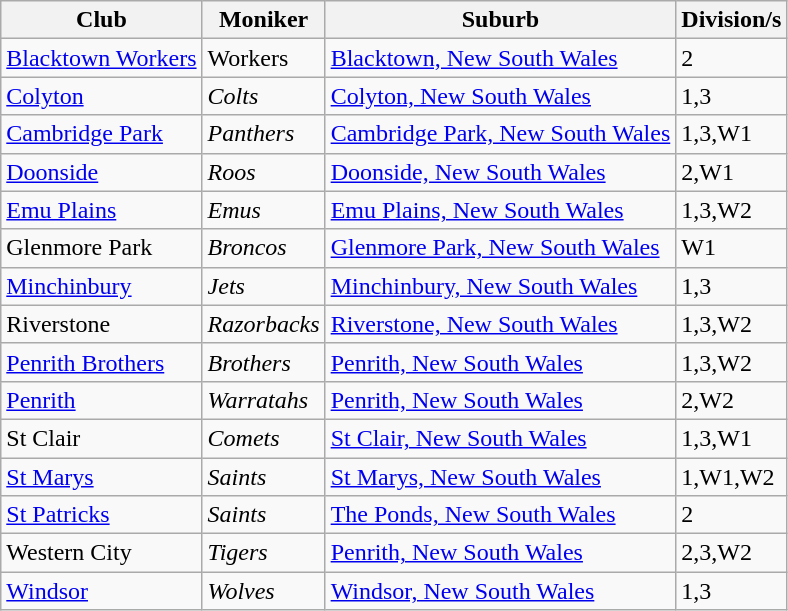<table class="wikitable">
<tr>
<th>Club</th>
<th>Moniker</th>
<th>Suburb</th>
<th>Division/s</th>
</tr>
<tr>
<td> <a href='#'>Blacktown Workers</a></td>
<td>Workers</td>
<td><a href='#'>Blacktown, New South Wales</a></td>
<td>2</td>
</tr>
<tr>
<td> <a href='#'>Colyton</a></td>
<td><em>Colts</em></td>
<td><a href='#'>Colyton, New South Wales</a></td>
<td>1,3</td>
</tr>
<tr>
<td> <a href='#'>Cambridge Park</a></td>
<td><em>Panthers</em></td>
<td><a href='#'>Cambridge Park, New South Wales</a></td>
<td>1,3,W1</td>
</tr>
<tr>
<td> <a href='#'>Doonside</a></td>
<td><em>Roos</em></td>
<td><a href='#'>Doonside, New South Wales</a></td>
<td>2,W1</td>
</tr>
<tr>
<td> <a href='#'>Emu Plains</a></td>
<td><em>Emus</em></td>
<td><a href='#'>Emu Plains, New South Wales</a></td>
<td>1,3,W2</td>
</tr>
<tr>
<td> Glenmore Park</td>
<td><em>Broncos</em></td>
<td><a href='#'>Glenmore Park, New South Wales</a></td>
<td>W1</td>
</tr>
<tr>
<td> <a href='#'>Minchinbury</a></td>
<td><em>Jets</em></td>
<td><a href='#'>Minchinbury, New South Wales</a></td>
<td>1,3</td>
</tr>
<tr>
<td> Riverstone</td>
<td><em>Razorbacks</em></td>
<td><a href='#'>Riverstone, New South Wales</a></td>
<td>1,3,W2</td>
</tr>
<tr>
<td> <a href='#'>Penrith Brothers</a></td>
<td><em>Brothers</em></td>
<td><a href='#'>Penrith, New South Wales</a></td>
<td>1,3,W2</td>
</tr>
<tr>
<td> <a href='#'>Penrith</a></td>
<td><em>Warratahs</em></td>
<td><a href='#'>Penrith, New South Wales</a></td>
<td>2,W2</td>
</tr>
<tr>
<td> St Clair</td>
<td><em>Comets</em></td>
<td><a href='#'>St Clair, New South Wales</a></td>
<td>1,3,W1</td>
</tr>
<tr>
<td> <a href='#'>St Marys</a></td>
<td><em>Saints</em></td>
<td><a href='#'>St Marys, New South Wales</a></td>
<td>1,W1,W2</td>
</tr>
<tr>
<td> <a href='#'>St Patricks</a></td>
<td><em>Saints</em></td>
<td><a href='#'>The Ponds, New South Wales</a></td>
<td>2</td>
</tr>
<tr>
<td> Western City</td>
<td><em>Tigers</em></td>
<td><a href='#'>Penrith, New South Wales</a></td>
<td>2,3,W2</td>
</tr>
<tr>
<td> <a href='#'>Windsor</a></td>
<td><em>Wolves</em></td>
<td><a href='#'>Windsor, New South Wales</a></td>
<td>1,3</td>
</tr>
</table>
